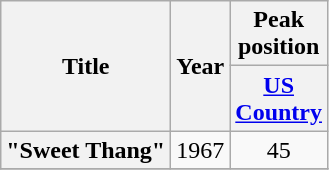<table class="wikitable plainrowheaders" style="text-align:center;">
<tr>
<th scope="col" rowspan = "2">Title</th>
<th scope="col" rowspan = "2">Year</th>
<th scope="col" colspan="1">Peak<br>position</th>
</tr>
<tr>
<th><a href='#'>US<br>Country</a><br></th>
</tr>
<tr>
<th scope = "row">"Sweet Thang"</th>
<td>1967</td>
<td>45</td>
</tr>
<tr>
</tr>
</table>
